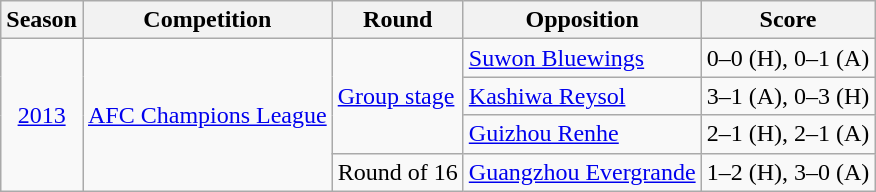<table class="wikitable">
<tr>
<th>Season</th>
<th>Competition</th>
<th>Round</th>
<th>Opposition</th>
<th>Score</th>
</tr>
<tr>
<td rowspan=4 align=center><a href='#'>2013</a></td>
<td rowspan=4><a href='#'>AFC Champions League</a></td>
<td rowspan=3><a href='#'>Group stage</a></td>
<td> <a href='#'>Suwon Bluewings</a></td>
<td>0–0 (H), 0–1 (A)</td>
</tr>
<tr>
<td> <a href='#'>Kashiwa Reysol</a></td>
<td>3–1 (A), 0–3 (H)</td>
</tr>
<tr>
<td> <a href='#'>Guizhou Renhe</a></td>
<td>2–1 (H), 2–1 (A)</td>
</tr>
<tr>
<td>Round of 16</td>
<td> <a href='#'>Guangzhou Evergrande</a></td>
<td>1–2 (H), 3–0 (A)</td>
</tr>
</table>
